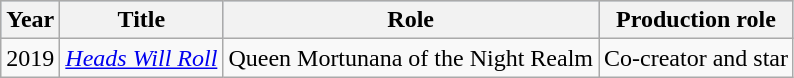<table class="wikitable">
<tr style="background:#b0c4de; text-align:center;">
<th>Year</th>
<th>Title</th>
<th>Role</th>
<th>Production role</th>
</tr>
<tr>
<td>2019</td>
<td><em><a href='#'>Heads Will Roll</a></em></td>
<td>Queen Mortunana of the Night Realm</td>
<td>Co-creator and star</td>
</tr>
</table>
